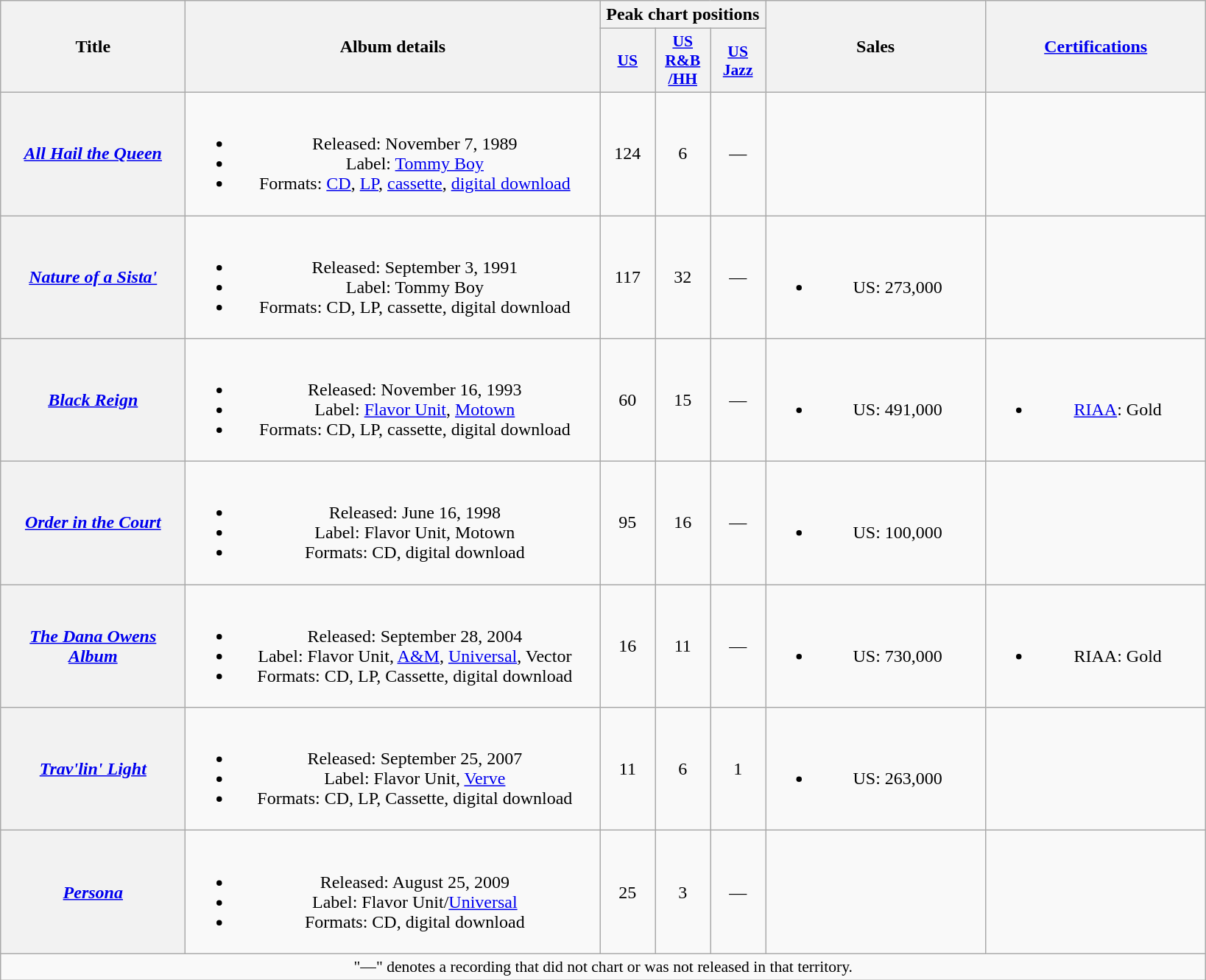<table class="wikitable plainrowheaders" style="text-align:center;" border="1">
<tr>
<th scope="col" rowspan="2" style="width:10em;">Title</th>
<th scope="col" rowspan="2" style="width:23em;">Album details</th>
<th scope="col" colspan="3">Peak chart positions</th>
<th scope="col" rowspan="2" style="width:12em;">Sales</th>
<th scope="col" rowspan="2" style="width:12em;"><a href='#'>Certifications</a></th>
</tr>
<tr>
<th scope="col" style="width:3em;font-size:90%;"><a href='#'>US</a><br></th>
<th scope="col" style="width:3em;font-size:90%;"><a href='#'>US<br>R&B<br>/HH</a><br></th>
<th scope="col" style="width:3em;font-size:90%;"><a href='#'>US<br>Jazz</a><br></th>
</tr>
<tr>
<th scope="row"><em><a href='#'>All Hail the Queen</a></em></th>
<td><br><ul><li>Released: November 7, 1989</li><li>Label: <a href='#'>Tommy Boy</a></li><li>Formats: <a href='#'>CD</a>, <a href='#'>LP</a>, <a href='#'>cassette</a>, <a href='#'>digital download</a></li></ul></td>
<td align="center">124</td>
<td align="center">6</td>
<td align="center">—</td>
<td></td>
<td></td>
</tr>
<tr>
<th scope="row"><em><a href='#'>Nature of a Sista'</a></em></th>
<td><br><ul><li>Released: September 3, 1991</li><li>Label: Tommy Boy</li><li>Formats: CD, LP, cassette, digital download</li></ul></td>
<td align="center">117</td>
<td align="center">32</td>
<td align="center">—</td>
<td><br><ul><li>US: 273,000</li></ul></td>
<td></td>
</tr>
<tr>
<th scope="row"><em><a href='#'>Black Reign</a></em></th>
<td><br><ul><li>Released: November 16, 1993</li><li>Label: <a href='#'>Flavor Unit</a>, <a href='#'>Motown</a></li><li>Formats: CD, LP, cassette, digital download</li></ul></td>
<td align="center">60</td>
<td align="center">15</td>
<td align="center">—</td>
<td><br><ul><li>US: 491,000</li></ul></td>
<td><br><ul><li><a href='#'>RIAA</a>: Gold</li></ul></td>
</tr>
<tr>
<th scope="row"><em><a href='#'>Order in the Court</a></em></th>
<td><br><ul><li>Released: June 16, 1998</li><li>Label: Flavor Unit, Motown</li><li>Formats: CD, digital download</li></ul></td>
<td align="center">95</td>
<td align="center">16</td>
<td align="center">—</td>
<td><br><ul><li>US: 100,000</li></ul></td>
<td></td>
</tr>
<tr>
<th scope="row"><em><a href='#'>The Dana Owens Album</a></em></th>
<td><br><ul><li>Released: September 28, 2004</li><li>Label: Flavor Unit, <a href='#'>A&M</a>, <a href='#'>Universal</a>, Vector</li><li>Formats: CD, LP, Cassette, digital download</li></ul></td>
<td align="center">16</td>
<td align="center">11</td>
<td align="center">—</td>
<td><br><ul><li>US: 730,000</li></ul></td>
<td><br><ul><li>RIAA: Gold</li></ul></td>
</tr>
<tr>
<th scope="row"><em><a href='#'>Trav'lin' Light</a></em></th>
<td><br><ul><li>Released: September 25, 2007</li><li>Label: Flavor Unit, <a href='#'>Verve</a></li><li>Formats: CD, LP, Cassette, digital download</li></ul></td>
<td align="center">11</td>
<td align="center">6</td>
<td align="center">1</td>
<td><br><ul><li>US: 263,000</li></ul></td>
<td></td>
</tr>
<tr>
<th scope="row"><em><a href='#'>Persona</a></em></th>
<td><br><ul><li>Released: August 25, 2009</li><li>Label: Flavor Unit/<a href='#'>Universal</a></li><li>Formats: CD, digital download</li></ul></td>
<td align="center">25</td>
<td align="center">3</td>
<td align="center">—</td>
<td></td>
<td></td>
</tr>
<tr>
<td colspan="15" style="font-size:90%">"—" denotes a recording that did not chart or was not released in that territory.</td>
</tr>
</table>
